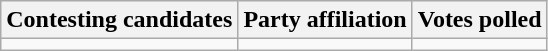<table class="wikitable sortable">
<tr>
<th>Contesting candidates</th>
<th>Party affiliation</th>
<th>Votes polled</th>
</tr>
<tr>
<td></td>
<td></td>
<td></td>
</tr>
</table>
